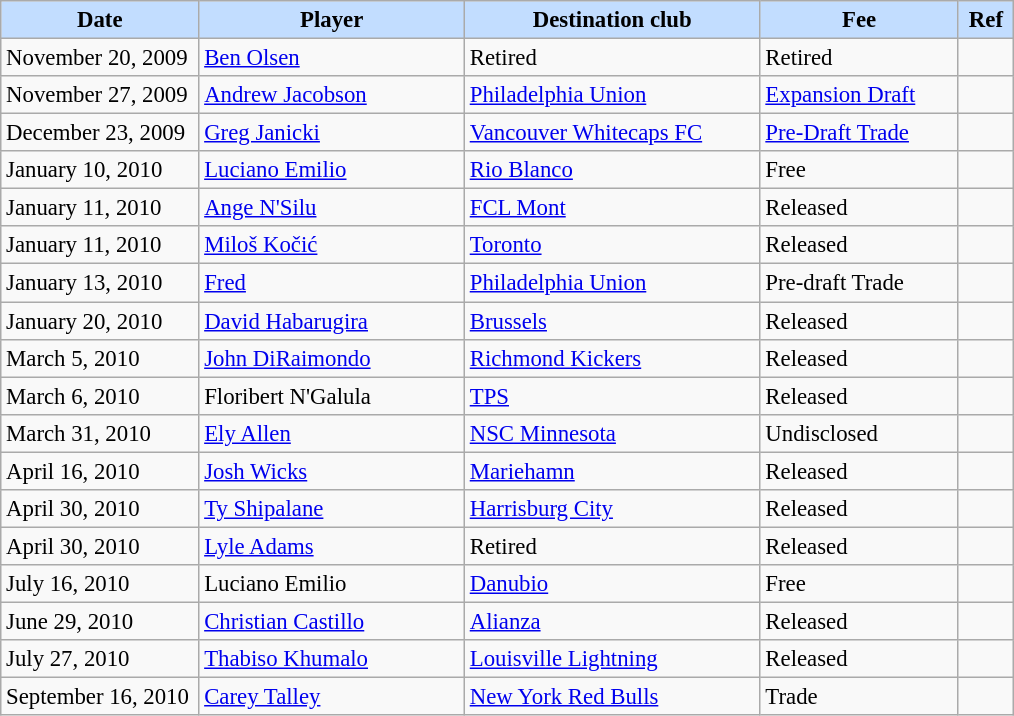<table class="wikitable" style="text-align:left; font-size:95%;">
<tr>
<th style="background:#c2ddff; width:125px;">Date</th>
<th style="background:#c2ddff; width:170px;">Player</th>
<th style="background:#c2ddff; width:190px;">Destination club</th>
<th style="background:#c2ddff; width:125px;">Fee</th>
<th style="background:#c2ddff; width:30px;">Ref</th>
</tr>
<tr>
<td>November 20, 2009</td>
<td> <a href='#'>Ben Olsen</a></td>
<td>Retired</td>
<td>Retired</td>
<td></td>
</tr>
<tr>
<td>November 27, 2009</td>
<td> <a href='#'>Andrew Jacobson</a></td>
<td> <a href='#'>Philadelphia Union</a></td>
<td><a href='#'>Expansion Draft</a></td>
<td></td>
</tr>
<tr>
<td>December 23, 2009</td>
<td> <a href='#'>Greg Janicki</a></td>
<td> <a href='#'>Vancouver Whitecaps FC</a></td>
<td><a href='#'>Pre-Draft Trade</a></td>
<td></td>
</tr>
<tr>
<td>January 10, 2010</td>
<td> <a href='#'>Luciano Emilio</a></td>
<td> <a href='#'>Rio Blanco</a></td>
<td>Free</td>
<td></td>
</tr>
<tr>
<td>January 11, 2010</td>
<td> <a href='#'>Ange N'Silu</a></td>
<td> <a href='#'>FCL Mont</a></td>
<td>Released</td>
<td></td>
</tr>
<tr>
<td>January 11, 2010</td>
<td> <a href='#'>Miloš Kočić</a></td>
<td> <a href='#'>Toronto</a></td>
<td>Released</td>
<td></td>
</tr>
<tr>
<td>January 13, 2010</td>
<td> <a href='#'>Fred</a></td>
<td> <a href='#'>Philadelphia Union</a></td>
<td>Pre-draft Trade</td>
<td></td>
</tr>
<tr>
<td>January 20, 2010</td>
<td> <a href='#'>David Habarugira</a></td>
<td> <a href='#'>Brussels</a></td>
<td>Released</td>
<td></td>
</tr>
<tr>
<td>March 5, 2010</td>
<td> <a href='#'>John DiRaimondo</a></td>
<td> <a href='#'>Richmond Kickers</a></td>
<td>Released</td>
<td></td>
</tr>
<tr>
<td>March 6, 2010</td>
<td> Floribert N'Galula</td>
<td> <a href='#'>TPS</a></td>
<td>Released</td>
<td></td>
</tr>
<tr>
<td>March 31, 2010</td>
<td> <a href='#'>Ely Allen</a></td>
<td> <a href='#'>NSC Minnesota</a></td>
<td>Undisclosed</td>
<td></td>
</tr>
<tr>
<td>April 16, 2010</td>
<td> <a href='#'>Josh Wicks</a></td>
<td> <a href='#'>Mariehamn</a></td>
<td>Released</td>
<td></td>
</tr>
<tr>
<td>April 30, 2010</td>
<td> <a href='#'>Ty Shipalane</a></td>
<td> <a href='#'>Harrisburg City</a></td>
<td>Released</td>
<td></td>
</tr>
<tr>
<td>April 30, 2010</td>
<td> <a href='#'>Lyle Adams</a></td>
<td>Retired</td>
<td>Released</td>
<td></td>
</tr>
<tr>
<td>July 16, 2010</td>
<td> Luciano Emilio</td>
<td> <a href='#'>Danubio</a></td>
<td>Free</td>
<td></td>
</tr>
<tr>
<td>June 29, 2010</td>
<td> <a href='#'>Christian Castillo</a></td>
<td> <a href='#'>Alianza</a></td>
<td>Released</td>
<td></td>
</tr>
<tr>
<td>July 27, 2010</td>
<td> <a href='#'>Thabiso Khumalo</a></td>
<td> <a href='#'>Louisville Lightning</a></td>
<td>Released</td>
<td></td>
</tr>
<tr>
<td>September 16, 2010</td>
<td> <a href='#'>Carey Talley</a></td>
<td> <a href='#'>New York Red Bulls</a></td>
<td>Trade</td>
<td></td>
</tr>
</table>
